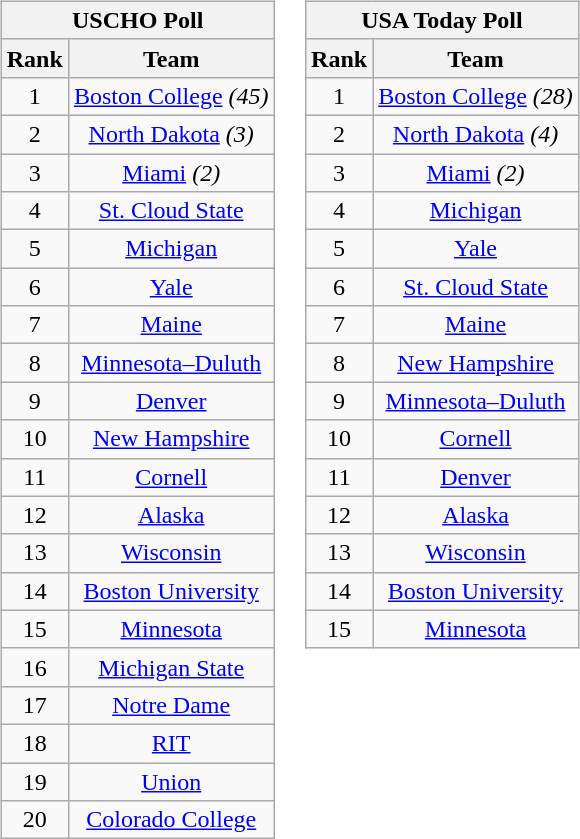<table>
<tr style="vertical-align:top;">
<td><br><table class="wikitable" style="text-align:center;">
<tr>
<th colspan=2><strong>USCHO Poll</strong></th>
</tr>
<tr>
<th>Rank</th>
<th>Team</th>
</tr>
<tr>
<td>1</td>
<td><a href='#'>Boston College</a> <em>(45)</em></td>
</tr>
<tr>
<td>2</td>
<td><a href='#'>North Dakota</a> <em>(3)</em></td>
</tr>
<tr>
<td>3</td>
<td><a href='#'>Miami</a> <em>(2)</em></td>
</tr>
<tr>
<td>4</td>
<td><a href='#'>St. Cloud State</a></td>
</tr>
<tr>
<td>5</td>
<td><a href='#'>Michigan</a></td>
</tr>
<tr>
<td>6</td>
<td><a href='#'>Yale</a></td>
</tr>
<tr>
<td>7</td>
<td><a href='#'>Maine</a></td>
</tr>
<tr>
<td>8</td>
<td><a href='#'>Minnesota–Duluth</a></td>
</tr>
<tr>
<td>9</td>
<td><a href='#'>Denver</a></td>
</tr>
<tr>
<td>10</td>
<td><a href='#'>New Hampshire</a></td>
</tr>
<tr>
<td>11</td>
<td><a href='#'>Cornell</a></td>
</tr>
<tr>
<td>12</td>
<td><a href='#'>Alaska</a></td>
</tr>
<tr>
<td>13</td>
<td><a href='#'>Wisconsin</a></td>
</tr>
<tr>
<td>14</td>
<td><a href='#'>Boston University</a></td>
</tr>
<tr>
<td>15</td>
<td><a href='#'>Minnesota</a></td>
</tr>
<tr>
<td>16</td>
<td><a href='#'>Michigan State</a></td>
</tr>
<tr>
<td>17</td>
<td><a href='#'>Notre Dame</a></td>
</tr>
<tr>
<td>18</td>
<td><a href='#'>RIT</a></td>
</tr>
<tr>
<td>19</td>
<td><a href='#'>Union</a></td>
</tr>
<tr>
<td>20</td>
<td><a href='#'>Colorado College</a></td>
</tr>
</table>
</td>
<td><br><table class="wikitable" style="text-align:center;">
<tr>
<th colspan=2><strong>USA Today Poll</strong></th>
</tr>
<tr>
<th>Rank</th>
<th>Team</th>
</tr>
<tr>
<td>1</td>
<td><a href='#'>Boston College</a> <em>(28)</em></td>
</tr>
<tr>
<td>2</td>
<td><a href='#'>North Dakota</a> <em>(4)</em></td>
</tr>
<tr>
<td>3</td>
<td><a href='#'>Miami</a> <em>(2)</em></td>
</tr>
<tr>
<td>4</td>
<td><a href='#'>Michigan</a></td>
</tr>
<tr>
<td>5</td>
<td><a href='#'>Yale</a></td>
</tr>
<tr>
<td>6</td>
<td><a href='#'>St. Cloud State</a></td>
</tr>
<tr>
<td>7</td>
<td><a href='#'>Maine</a></td>
</tr>
<tr>
<td>8</td>
<td><a href='#'>New Hampshire</a></td>
</tr>
<tr>
<td>9</td>
<td><a href='#'>Minnesota–Duluth</a></td>
</tr>
<tr>
<td>10</td>
<td><a href='#'>Cornell</a></td>
</tr>
<tr>
<td>11</td>
<td><a href='#'>Denver</a></td>
</tr>
<tr>
<td>12</td>
<td><a href='#'>Alaska</a></td>
</tr>
<tr>
<td>13</td>
<td><a href='#'>Wisconsin</a></td>
</tr>
<tr>
<td>14</td>
<td><a href='#'>Boston University</a></td>
</tr>
<tr>
<td>15</td>
<td><a href='#'>Minnesota</a></td>
</tr>
</table>
</td>
</tr>
</table>
